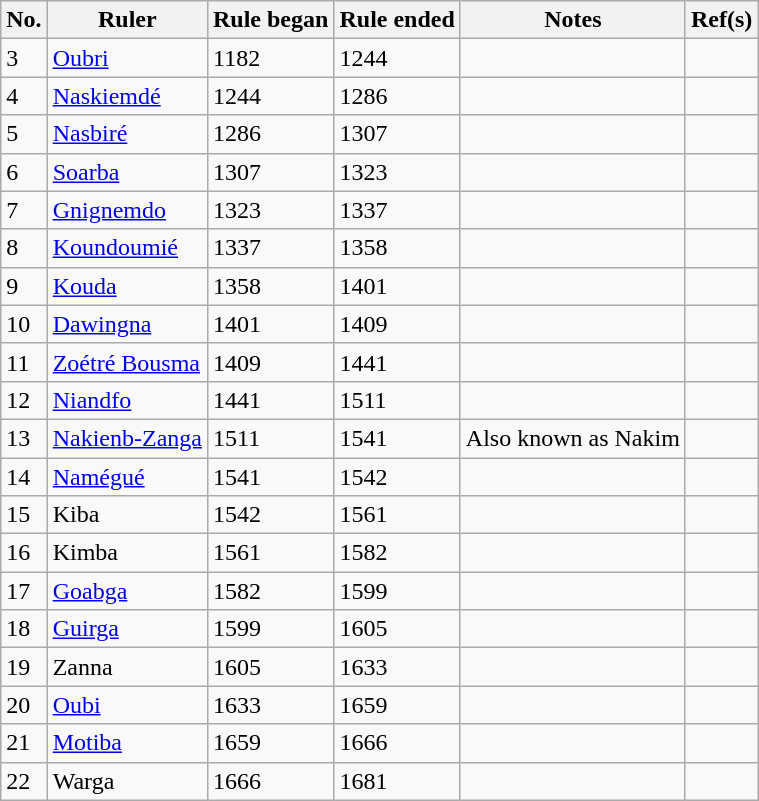<table class="wikitable">
<tr align=center>
<th>No.</th>
<th>Ruler</th>
<th>Rule began</th>
<th>Rule ended</th>
<th>Notes</th>
<th>Ref(s)</th>
</tr>
<tr>
<td>3</td>
<td><a href='#'>Oubri</a></td>
<td>1182</td>
<td>1244</td>
<td></td>
<td></td>
</tr>
<tr>
<td>4</td>
<td><a href='#'>Naskiemdé</a></td>
<td>1244</td>
<td>1286</td>
<td></td>
<td></td>
</tr>
<tr>
<td>5</td>
<td><a href='#'>Nasbiré</a></td>
<td>1286</td>
<td>1307</td>
<td></td>
<td></td>
</tr>
<tr>
<td>6</td>
<td><a href='#'>Soarba</a></td>
<td>1307</td>
<td>1323</td>
<td></td>
<td></td>
</tr>
<tr>
<td>7</td>
<td><a href='#'>Gnignemdo</a></td>
<td>1323</td>
<td>1337</td>
<td></td>
<td></td>
</tr>
<tr>
<td>8</td>
<td><a href='#'>Koundoumié</a></td>
<td>1337</td>
<td>1358</td>
<td></td>
<td></td>
</tr>
<tr>
<td>9</td>
<td><a href='#'>Kouda</a></td>
<td>1358</td>
<td>1401</td>
<td></td>
<td></td>
</tr>
<tr>
<td>10</td>
<td><a href='#'>Dawingna</a></td>
<td>1401</td>
<td>1409</td>
<td></td>
<td></td>
</tr>
<tr>
<td>11</td>
<td><a href='#'>Zoétré Bousma</a></td>
<td>1409</td>
<td>1441</td>
<td></td>
<td></td>
</tr>
<tr>
<td>12</td>
<td><a href='#'>Niandfo</a></td>
<td>1441</td>
<td>1511</td>
<td></td>
<td></td>
</tr>
<tr>
<td>13</td>
<td><a href='#'>Nakienb-Zanga</a></td>
<td>1511</td>
<td>1541</td>
<td>Also known as Nakim</td>
<td></td>
</tr>
<tr>
<td>14</td>
<td><a href='#'>Namégué</a></td>
<td>1541</td>
<td>1542</td>
<td></td>
<td></td>
</tr>
<tr>
<td>15</td>
<td>Kiba</td>
<td>1542</td>
<td>1561</td>
<td></td>
<td></td>
</tr>
<tr>
<td>16</td>
<td>Kimba</td>
<td>1561</td>
<td>1582</td>
<td></td>
<td></td>
</tr>
<tr>
<td>17</td>
<td><a href='#'>Goabga</a></td>
<td>1582</td>
<td>1599</td>
<td></td>
<td></td>
</tr>
<tr>
<td>18</td>
<td><a href='#'>Guirga</a></td>
<td>1599</td>
<td>1605</td>
<td></td>
<td></td>
</tr>
<tr>
<td>19</td>
<td>Zanna</td>
<td>1605</td>
<td>1633</td>
<td></td>
<td></td>
</tr>
<tr>
<td>20</td>
<td><a href='#'>Oubi</a></td>
<td>1633</td>
<td>1659</td>
<td></td>
<td></td>
</tr>
<tr>
<td>21</td>
<td><a href='#'>Motiba</a></td>
<td>1659</td>
<td>1666</td>
<td></td>
<td></td>
</tr>
<tr>
<td>22</td>
<td>Warga</td>
<td>1666</td>
<td>1681</td>
<td></td>
<td></td>
</tr>
</table>
